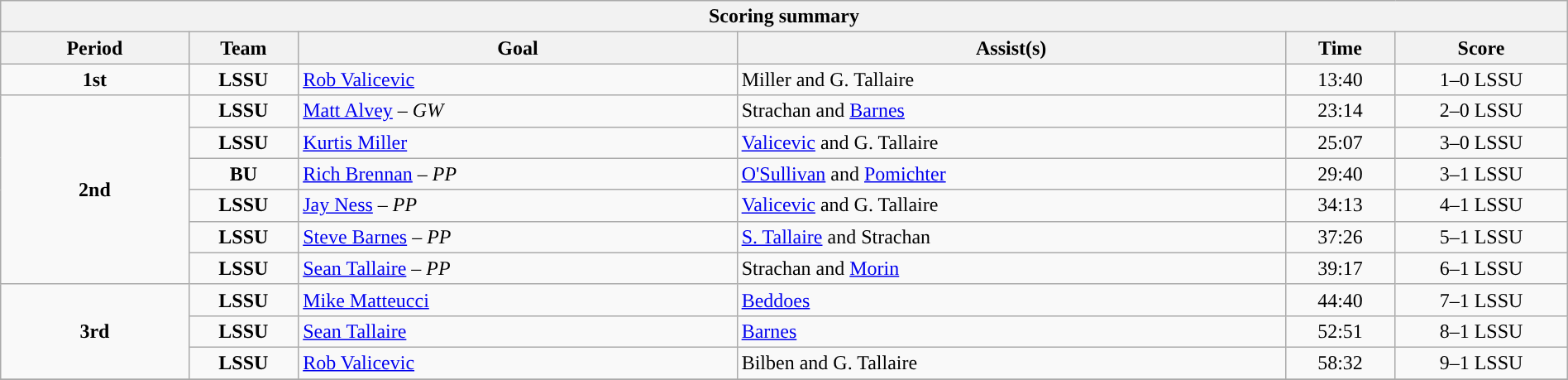<table style="width:100%;" class="wikitable">
<tr>
<th colspan=6>Scoring summary</th>
</tr>
<tr>
<th style="width:12%;">Period</th>
<th style="width:7%;">Team</th>
<th style="width:28%;">Goal</th>
<th style="width:35%;">Assist(s)</th>
<th style="width:7%;">Time</th>
<th style="width:11%;">Score</th>
</tr>
<tr>
<td style="text-align:center;" rowspan="1"><strong>1st</strong></td>
<td align=center><strong>LSSU</strong></td>
<td><a href='#'>Rob Valicevic</a></td>
<td>Miller and G. Tallaire</td>
<td align=center>13:40</td>
<td align=center>1–0 LSSU</td>
</tr>
<tr>
<td style="text-align:center;" rowspan="6"><strong>2nd</strong></td>
<td align=center><strong>LSSU</strong></td>
<td><a href='#'>Matt Alvey</a> – <em>GW</em></td>
<td>Strachan and <a href='#'>Barnes</a></td>
<td align=center>23:14</td>
<td align=center>2–0 LSSU</td>
</tr>
<tr>
<td align=center><strong>LSSU</strong></td>
<td><a href='#'>Kurtis Miller</a></td>
<td><a href='#'>Valicevic</a> and G. Tallaire</td>
<td align=center>25:07</td>
<td align=center>3–0 LSSU</td>
</tr>
<tr>
<td align=center><strong>BU</strong></td>
<td><a href='#'>Rich Brennan</a> – <em>PP</em></td>
<td><a href='#'>O'Sullivan</a> and <a href='#'>Pomichter</a></td>
<td align=center>29:40</td>
<td align=center>3–1 LSSU</td>
</tr>
<tr>
<td align=center><strong>LSSU</strong></td>
<td><a href='#'>Jay Ness</a> – <em>PP</em></td>
<td><a href='#'>Valicevic</a> and G. Tallaire</td>
<td align=center>34:13</td>
<td align=center>4–1 LSSU</td>
</tr>
<tr>
<td align=center><strong>LSSU</strong></td>
<td><a href='#'>Steve Barnes</a> – <em>PP</em></td>
<td><a href='#'>S. Tallaire</a> and Strachan</td>
<td align=center>37:26</td>
<td align=center>5–1 LSSU</td>
</tr>
<tr>
<td align=center><strong>LSSU</strong></td>
<td><a href='#'>Sean Tallaire</a> – <em>PP</em></td>
<td>Strachan and <a href='#'>Morin</a></td>
<td align=center>39:17</td>
<td align=center>6–1 LSSU</td>
</tr>
<tr>
<td style="text-align:center;" rowspan="3"><strong>3rd</strong></td>
<td align=center><strong>LSSU</strong></td>
<td><a href='#'>Mike Matteucci</a></td>
<td><a href='#'>Beddoes</a></td>
<td align=center>44:40</td>
<td align=center>7–1 LSSU</td>
</tr>
<tr>
<td align=center><strong>LSSU</strong></td>
<td><a href='#'>Sean Tallaire</a></td>
<td><a href='#'>Barnes</a></td>
<td align=center>52:51</td>
<td align=center>8–1 LSSU</td>
</tr>
<tr>
<td align=center><strong>LSSU</strong></td>
<td><a href='#'>Rob Valicevic</a></td>
<td>Bilben and G. Tallaire</td>
<td align=center>58:32</td>
<td align=center>9–1 LSSU</td>
</tr>
<tr>
</tr>
</table>
